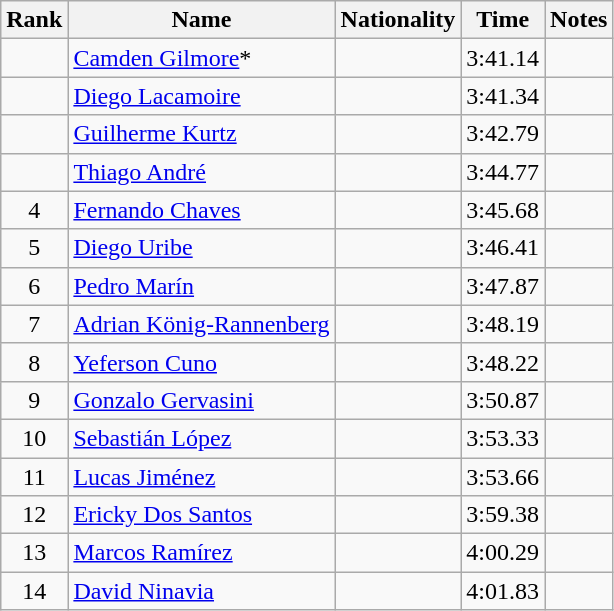<table class="wikitable sortable" style="text-align:center">
<tr>
<th>Rank</th>
<th>Name</th>
<th>Nationality</th>
<th>Time</th>
<th>Notes</th>
</tr>
<tr>
<td></td>
<td align=left><a href='#'>Camden Gilmore</a>*</td>
<td align=left></td>
<td>3:41.14 </td>
<td></td>
</tr>
<tr>
<td></td>
<td align=left><a href='#'>Diego Lacamoire</a></td>
<td align=left></td>
<td>3:41.34</td>
<td></td>
</tr>
<tr>
<td></td>
<td align=left><a href='#'>Guilherme Kurtz</a></td>
<td align=left></td>
<td>3:42.79</td>
<td></td>
</tr>
<tr>
<td></td>
<td align=left><a href='#'>Thiago André</a></td>
<td align=left></td>
<td>3:44.77</td>
<td></td>
</tr>
<tr>
<td>4</td>
<td align=left><a href='#'>Fernando Chaves</a></td>
<td align=left></td>
<td>3:45.68</td>
<td></td>
</tr>
<tr>
<td>5</td>
<td align=left><a href='#'>Diego Uribe</a></td>
<td align=left></td>
<td>3:46.41</td>
<td></td>
</tr>
<tr>
<td>6</td>
<td align=left><a href='#'>Pedro Marín</a></td>
<td align=left></td>
<td>3:47.87</td>
<td></td>
</tr>
<tr>
<td>7</td>
<td align=left><a href='#'>Adrian König-Rannenberg</a></td>
<td align=left></td>
<td>3:48.19</td>
<td></td>
</tr>
<tr>
<td>8</td>
<td align=left><a href='#'>Yeferson Cuno</a></td>
<td align=left></td>
<td>3:48.22</td>
<td></td>
</tr>
<tr>
<td>9</td>
<td align=left><a href='#'>Gonzalo Gervasini</a></td>
<td align=left></td>
<td>3:50.87</td>
<td></td>
</tr>
<tr>
<td>10</td>
<td align=left><a href='#'>Sebastián López</a></td>
<td align=left></td>
<td>3:53.33</td>
<td></td>
</tr>
<tr>
<td>11</td>
<td align=left><a href='#'>Lucas Jiménez</a></td>
<td align=left></td>
<td>3:53.66</td>
<td></td>
</tr>
<tr>
<td>12</td>
<td align=left><a href='#'>Ericky Dos Santos</a></td>
<td align=left></td>
<td>3:59.38</td>
<td></td>
</tr>
<tr>
<td>13</td>
<td align=left><a href='#'>Marcos Ramírez</a></td>
<td align=left></td>
<td>4:00.29</td>
<td></td>
</tr>
<tr>
<td>14</td>
<td align=left><a href='#'>David Ninavia</a></td>
<td align=left></td>
<td>4:01.83</td>
<td></td>
</tr>
</table>
